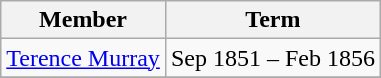<table class="wikitable">
<tr>
<th>Member</th>
<th>Term</th>
</tr>
<tr>
<td><a href='#'>Terence Murray</a></td>
<td>Sep 1851 – Feb 1856</td>
</tr>
<tr>
</tr>
</table>
